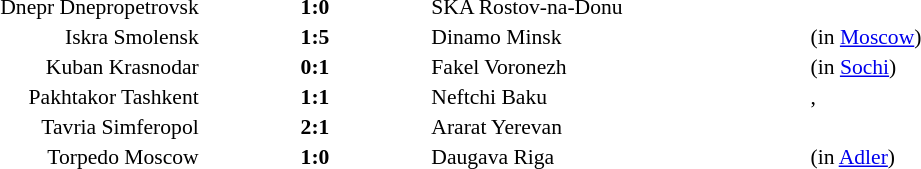<table style="width:100%;" cellspacing="1">
<tr>
<th width=20%></th>
<th width=12%></th>
<th width=20%></th>
<th></th>
</tr>
<tr style=font-size:90%>
<td align=right>Dnepr Dnepropetrovsk</td>
<td align=center><strong>1:0</strong></td>
<td>SKA Rostov-na-Donu</td>
<td></td>
</tr>
<tr style=font-size:90%>
<td align=right>Iskra Smolensk</td>
<td align=center><strong>1:5</strong></td>
<td>Dinamo Minsk</td>
<td>(in <a href='#'>Moscow</a>)</td>
</tr>
<tr style=font-size:90%>
<td align=right>Kuban Krasnodar</td>
<td align=center><strong>0:1</strong></td>
<td>Fakel Voronezh</td>
<td>(in <a href='#'>Sochi</a>)</td>
</tr>
<tr style=font-size:90%>
<td align=right>Pakhtakor Tashkent</td>
<td align=center><strong>1:1</strong></td>
<td>Neftchi Baku</td>
<td>, </td>
</tr>
<tr style=font-size:90%>
<td align=right>Tavria Simferopol</td>
<td align=center><strong>2:1</strong></td>
<td>Ararat Yerevan</td>
<td></td>
</tr>
<tr style=font-size:90%>
<td align=right>Torpedo Moscow</td>
<td align=center><strong>1:0</strong></td>
<td>Daugava Riga</td>
<td> (in <a href='#'>Adler</a>)</td>
</tr>
</table>
